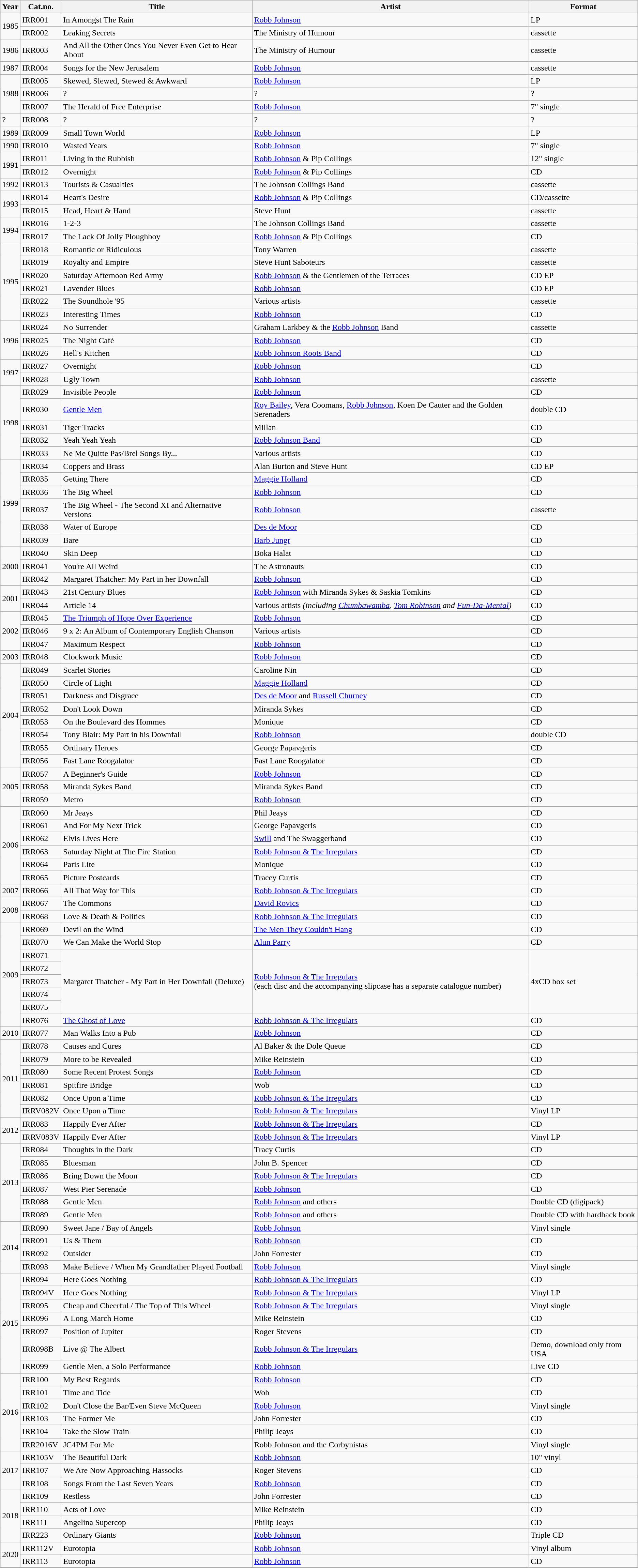<table class=wikitable>
<tr>
<th>Year</th>
<th>Cat.no.</th>
<th>Title</th>
<th>Artist</th>
<th>Format</th>
</tr>
<tr>
<td rowspan=2>1985</td>
<td>IRR001</td>
<td>In Amongst The Rain</td>
<td><a href='#'>Robb Johnson</a></td>
<td>LP</td>
</tr>
<tr>
<td>IRR002</td>
<td>Leaking Secrets</td>
<td>The Ministry of Humour</td>
<td>cassette</td>
</tr>
<tr>
<td>1986</td>
<td>IRR003</td>
<td>And All the Other Ones You Never Even Get to Hear About</td>
<td>The Ministry of Humour</td>
<td>cassette</td>
</tr>
<tr>
<td>1987</td>
<td>IRR004</td>
<td>Songs for the New Jerusalem</td>
<td><a href='#'>Robb Johnson</a></td>
<td>cassette</td>
</tr>
<tr>
<td rowspan=3>1988</td>
<td>IRR005</td>
<td>Skewed, Slewed, Stewed & Awkward</td>
<td><a href='#'>Robb Johnson</a></td>
<td>LP</td>
</tr>
<tr>
<td>IRR006</td>
<td>?</td>
<td>?</td>
<td>?</td>
</tr>
<tr>
<td>IRR007</td>
<td>The Herald of Free Enterprise</td>
<td><a href='#'>Robb Johnson</a></td>
<td>7" single</td>
</tr>
<tr>
<td>?</td>
<td>IRR008</td>
<td>?</td>
<td>?</td>
<td>?</td>
</tr>
<tr>
<td>1989</td>
<td>IRR009</td>
<td>Small Town World</td>
<td><a href='#'>Robb Johnson</a></td>
<td>LP</td>
</tr>
<tr>
<td>1990</td>
<td>IRR010</td>
<td>Wasted Years</td>
<td><a href='#'>Robb Johnson</a></td>
<td>7" single</td>
</tr>
<tr>
<td rowspan=2>1991</td>
<td>IRR011</td>
<td>Living in the Rubbish</td>
<td><a href='#'>Robb Johnson</a> & Pip Collings</td>
<td>12" single</td>
</tr>
<tr>
<td>IRR012</td>
<td>Overnight</td>
<td><a href='#'>Robb Johnson</a> & Pip Collings</td>
<td>CD</td>
</tr>
<tr>
<td>1992</td>
<td>IRR013</td>
<td>Tourists & Casualties</td>
<td>The Johnson Collings Band</td>
<td>cassette</td>
</tr>
<tr>
<td rowspan=2>1993</td>
<td>IRR014</td>
<td>Heart's Desire</td>
<td><a href='#'>Robb Johnson</a> & Pip Collings</td>
<td>CD/cassette</td>
</tr>
<tr>
<td>IRR015</td>
<td>Head, Heart & Hand</td>
<td>Steve Hunt</td>
<td>cassette</td>
</tr>
<tr>
<td rowspan=2>1994</td>
<td>IRR016</td>
<td>1-2-3</td>
<td>The Johnson Collings Band</td>
<td>cassette</td>
</tr>
<tr>
<td>IRR017</td>
<td>The Lack Of Jolly Ploughboy</td>
<td><a href='#'>Robb Johnson</a> & Pip Collings</td>
<td>CD</td>
</tr>
<tr>
<td rowspan=6>1995</td>
<td>IRR018</td>
<td>Romantic or Ridiculous</td>
<td>Tony Warren</td>
<td>cassette</td>
</tr>
<tr>
<td>IRR019</td>
<td>Royalty and Empire</td>
<td>Steve Hunt Saboteurs</td>
<td>cassette</td>
</tr>
<tr>
<td>IRR020</td>
<td>Saturday Afternoon Red Army</td>
<td><a href='#'>Robb Johnson</a> & the Gentlemen of the Terraces</td>
<td>CD EP</td>
</tr>
<tr>
<td>IRR021</td>
<td>Lavender Blues</td>
<td><a href='#'>Robb Johnson</a></td>
<td>CD EP</td>
</tr>
<tr>
<td>IRR022</td>
<td>The Soundhole '95</td>
<td>Various artists</td>
<td>cassette</td>
</tr>
<tr>
<td>IRR023</td>
<td>Interesting Times</td>
<td><a href='#'>Robb Johnson</a></td>
<td>CD</td>
</tr>
<tr>
<td rowspan=3>1996</td>
<td>IRR024</td>
<td>No Surrender</td>
<td>Graham Larkbey & the <a href='#'>Robb Johnson</a> Band</td>
<td>cassette</td>
</tr>
<tr>
<td>IRR025</td>
<td>The Night Café</td>
<td><a href='#'>Robb Johnson</a></td>
<td>CD</td>
</tr>
<tr>
<td>IRR026</td>
<td>Hell's Kitchen</td>
<td><a href='#'>Robb Johnson Roots Band</a></td>
<td>CD</td>
</tr>
<tr>
<td rowspan=2>1997</td>
<td>IRR027</td>
<td>Overnight</td>
<td><a href='#'>Robb Johnson</a></td>
<td>CD</td>
</tr>
<tr>
<td>IRR028</td>
<td>Ugly Town</td>
<td><a href='#'>Robb Johnson</a></td>
<td>cassette</td>
</tr>
<tr>
<td rowspan=5>1998</td>
<td>IRR029</td>
<td>Invisible People</td>
<td><a href='#'>Robb Johnson</a></td>
<td>CD</td>
</tr>
<tr>
<td>IRR030</td>
<td><a href='#'>Gentle Men</a></td>
<td><a href='#'>Roy Bailey</a>, Vera Coomans, <a href='#'>Robb Johnson</a>, Koen De Cauter and the Golden Serenaders</td>
<td>double CD</td>
</tr>
<tr>
<td>IRR031</td>
<td>Tiger Tracks</td>
<td>Millan</td>
<td>CD</td>
</tr>
<tr>
<td>IRR032</td>
<td>Yeah Yeah Yeah</td>
<td><a href='#'>Robb Johnson Band</a></td>
<td>CD</td>
</tr>
<tr>
<td>IRR033</td>
<td>Ne Me Quitte Pas/Brel Songs By...</td>
<td>Various artists</td>
<td>CD</td>
</tr>
<tr>
<td rowspan=6>1999</td>
<td>IRR034</td>
<td>Coppers and Brass</td>
<td>Alan Burton and Steve Hunt</td>
<td>CD EP</td>
</tr>
<tr>
<td>IRR035</td>
<td>Getting There</td>
<td><a href='#'>Maggie Holland</a></td>
<td>CD</td>
</tr>
<tr>
<td>IRR036</td>
<td>The Big Wheel</td>
<td><a href='#'>Robb Johnson</a></td>
<td>CD</td>
</tr>
<tr>
<td>IRR037</td>
<td>The Big Wheel - The Second XI and Alternative Versions</td>
<td><a href='#'>Robb Johnson</a></td>
<td>cassette</td>
</tr>
<tr>
<td>IRR038</td>
<td>Water of Europe</td>
<td><a href='#'>Des de Moor</a></td>
<td>CD</td>
</tr>
<tr>
<td>IRR039</td>
<td>Bare</td>
<td><a href='#'>Barb Jungr</a></td>
<td>CD</td>
</tr>
<tr>
<td rowspan=3>2000</td>
<td>IRR040</td>
<td>Skin Deep</td>
<td>Boka Halat</td>
<td>CD</td>
</tr>
<tr>
<td>IRR041</td>
<td>You're All Weird</td>
<td>The Astronauts</td>
<td>CD</td>
</tr>
<tr>
<td>IRR042</td>
<td>Margaret Thatcher: My Part in her Downfall</td>
<td><a href='#'>Robb Johnson</a></td>
<td>CD</td>
</tr>
<tr>
<td rowspan=2>2001</td>
<td>IRR043</td>
<td>21st Century Blues</td>
<td><a href='#'>Robb Johnson</a> with Miranda Sykes & Saskia Tomkins</td>
<td>CD</td>
</tr>
<tr>
<td>IRR044</td>
<td>Article 14</td>
<td>Various artists <em>(including <a href='#'>Chumbawamba</a>, <a href='#'>Tom Robinson</a> and <a href='#'>Fun-Da-Mental</a>)</em></td>
<td>CD</td>
</tr>
<tr>
<td rowspan=3>2002</td>
<td>IRR045</td>
<td><a href='#'>The Triumph of Hope Over Experience</a></td>
<td><a href='#'>Robb Johnson</a></td>
<td>CD</td>
</tr>
<tr>
<td>IRR046</td>
<td>9 x 2: An Album of Contemporary English Chanson</td>
<td>Various artists</td>
<td>CD</td>
</tr>
<tr>
<td>IRR047</td>
<td>Maximum Respect</td>
<td><a href='#'>Robb Johnson</a></td>
<td>CD</td>
</tr>
<tr>
<td>2003</td>
<td>IRR048</td>
<td>Clockwork Music</td>
<td><a href='#'>Robb Johnson</a></td>
<td>CD</td>
</tr>
<tr>
<td rowspan=8>2004</td>
<td>IRR049</td>
<td>Scarlet Stories</td>
<td>Caroline Nin</td>
<td>CD</td>
</tr>
<tr>
<td>IRR050</td>
<td>Circle of Light</td>
<td><a href='#'>Maggie Holland</a></td>
<td>CD</td>
</tr>
<tr>
<td>IRR051</td>
<td>Darkness and Disgrace</td>
<td><a href='#'>Des de Moor</a> and <a href='#'>Russell Churney</a></td>
<td>CD</td>
</tr>
<tr>
<td>IRR052</td>
<td>Don't Look Down</td>
<td>Miranda Sykes</td>
<td>CD</td>
</tr>
<tr>
<td>IRR053</td>
<td>On the Boulevard des Hommes</td>
<td>Monique</td>
<td>CD</td>
</tr>
<tr>
<td>IRR054</td>
<td>Tony Blair: My Part in his Downfall</td>
<td><a href='#'>Robb Johnson</a></td>
<td>double CD</td>
</tr>
<tr>
<td>IRR055</td>
<td>Ordinary Heroes</td>
<td>George Papavgeris</td>
<td>CD</td>
</tr>
<tr>
<td>IRR056</td>
<td>Fast Lane Roogalator</td>
<td>Fast Lane Roogalator</td>
<td>CD</td>
</tr>
<tr>
<td rowspan=3>2005</td>
<td>IRR057</td>
<td>A Beginner's Guide</td>
<td><a href='#'>Robb Johnson</a></td>
<td>CD</td>
</tr>
<tr>
<td>IRR058</td>
<td>Miranda Sykes Band</td>
<td>Miranda Sykes Band</td>
<td>CD</td>
</tr>
<tr>
<td>IRR059</td>
<td>Metro</td>
<td><a href='#'>Robb Johnson</a></td>
<td>CD</td>
</tr>
<tr>
<td rowspan=6>2006</td>
<td>IRR060</td>
<td>Mr Jeays</td>
<td>Phil Jeays</td>
<td>CD</td>
</tr>
<tr>
<td>IRR061</td>
<td>And For My Next Trick</td>
<td>George Papavgeris</td>
<td>CD</td>
</tr>
<tr>
<td>IRR062</td>
<td>Elvis Lives Here</td>
<td><a href='#'>Swill</a> and The Swaggerband</td>
<td>CD</td>
</tr>
<tr>
<td>IRR063</td>
<td>Saturday Night at The Fire Station</td>
<td><a href='#'>Robb Johnson & The Irregulars</a></td>
<td>CD</td>
</tr>
<tr>
<td>IRR064</td>
<td>Paris Lite</td>
<td>Monique</td>
<td>CD</td>
</tr>
<tr>
<td>IRR065</td>
<td>Picture Postcards</td>
<td>Tracey Curtis</td>
<td>CD</td>
</tr>
<tr>
<td>2007</td>
<td>IRR066</td>
<td>All That Way for This</td>
<td><a href='#'>Robb Johnson & The Irregulars</a></td>
<td>CD</td>
</tr>
<tr>
<td rowspan=2>2008</td>
<td>IRR067</td>
<td>The Commons</td>
<td><a href='#'>David Rovics</a></td>
<td>CD</td>
</tr>
<tr>
<td>IRR068</td>
<td>Love & Death & Politics</td>
<td><a href='#'>Robb Johnson & The Irregulars</a></td>
<td>CD</td>
</tr>
<tr>
<td rowspan=8>2009</td>
<td>IRR069</td>
<td>Devil on the Wind</td>
<td><a href='#'>The Men They Couldn't Hang</a></td>
<td>CD</td>
</tr>
<tr>
<td>IRR070</td>
<td>We Can Make the World Stop</td>
<td><a href='#'>Alun Parry</a></td>
<td>CD</td>
</tr>
<tr>
<td>IRR071</td>
<td rowspan=5>Margaret Thatcher - My Part in Her Downfall (Deluxe)</td>
<td rowspan=5><a href='#'>Robb Johnson & The Irregulars</a><br>(each disc and the accompanying slipcase has a separate catalogue number)</td>
<td rowspan=5>4xCD box set</td>
</tr>
<tr>
<td>IRR072</td>
</tr>
<tr>
<td>IRR073</td>
</tr>
<tr>
<td>IRR074</td>
</tr>
<tr>
<td>IRR075</td>
</tr>
<tr>
<td>IRR076</td>
<td><a href='#'>The Ghost of Love</a></td>
<td><a href='#'>Robb Johnson & The Irregulars</a></td>
<td>CD</td>
</tr>
<tr>
<td>2010</td>
<td>IRR077</td>
<td>Man Walks Into a Pub</td>
<td><a href='#'>Robb Johnson</a></td>
<td>CD</td>
</tr>
<tr>
<td rowspan=6>2011</td>
<td>IRR078</td>
<td>Causes and Cures</td>
<td>Al Baker & the Dole Queue</td>
<td>CD</td>
</tr>
<tr>
<td>IRR079</td>
<td>More to be Revealed</td>
<td>Mike Reinstein</td>
<td>CD</td>
</tr>
<tr>
<td>IRR080</td>
<td>Some Recent Protest Songs</td>
<td><a href='#'>Robb Johnson</a></td>
<td>CD</td>
</tr>
<tr>
<td>IRR081</td>
<td>Spitfire Bridge</td>
<td>Wob</td>
<td>CD</td>
</tr>
<tr>
<td>IRR082</td>
<td>Once Upon a Time</td>
<td><a href='#'>Robb Johnson & The Irregulars</a></td>
<td>CD</td>
</tr>
<tr>
<td>IRRV082V</td>
<td>Once Upon a Time</td>
<td><a href='#'>Robb Johnson & The Irregulars</a></td>
<td>Vinyl LP</td>
</tr>
<tr>
<td rowspan=2>2012</td>
<td>IRR083</td>
<td>Happily Ever After</td>
<td><a href='#'>Robb Johnson & The Irregulars</a></td>
<td>CD</td>
</tr>
<tr>
<td>IRRV083V</td>
<td>Happily Ever After</td>
<td><a href='#'>Robb Johnson & The Irregulars</a></td>
<td>Vinyl LP</td>
</tr>
<tr>
<td rowspan=6>2013</td>
<td>IRR084</td>
<td>Thoughts in the Dark</td>
<td>Tracy Curtis</td>
<td>CD</td>
</tr>
<tr>
<td>IRR085</td>
<td>Bluesman</td>
<td>John B. Spencer</td>
<td>CD</td>
</tr>
<tr>
<td>IRR086</td>
<td>Bring Down the Moon</td>
<td><a href='#'>Robb Johnson & The Irregulars</a></td>
<td>CD</td>
</tr>
<tr>
<td>IRR087</td>
<td>West Pier Serenade</td>
<td><a href='#'>Robb Johnson</a></td>
<td>CD</td>
</tr>
<tr>
<td>IRR088</td>
<td>Gentle Men</td>
<td><a href='#'>Robb Johnson</a> and others</td>
<td>Double CD (digipack)</td>
</tr>
<tr>
<td>IRR089</td>
<td>Gentle Men</td>
<td><a href='#'>Robb Johnson</a> and others</td>
<td>Double CD with hardback book</td>
</tr>
<tr>
<td rowspan=4>2014</td>
<td>IRR090</td>
<td>Sweet Jane / Bay of Angels</td>
<td><a href='#'>Robb Johnson</a></td>
<td>Vinyl single</td>
</tr>
<tr>
<td>IRR091</td>
<td>Us & Them</td>
<td><a href='#'>Robb Johnson</a></td>
<td>CD</td>
</tr>
<tr>
<td>IRR092</td>
<td>Outsider</td>
<td>John Forrester</td>
<td>CD</td>
</tr>
<tr>
<td>IRR093</td>
<td>Make Believe / When My Grandfather Played Football</td>
<td><a href='#'>Robb Johnson</a></td>
<td>Vinyl single</td>
</tr>
<tr>
<td rowspan=7>2015</td>
<td>IRR094</td>
<td>Here Goes Nothing</td>
<td><a href='#'>Robb Johnson & The Irregulars</a></td>
<td>CD</td>
</tr>
<tr>
<td>IRR094V</td>
<td>Here Goes Nothing</td>
<td><a href='#'>Robb Johnson & The Irregulars</a></td>
<td>Vinyl LP</td>
</tr>
<tr>
<td>IRR095</td>
<td>Cheap and Cheerful / The Top of This Wheel</td>
<td><a href='#'>Robb Johnson & The Irregulars</a></td>
<td>Vinyl single</td>
</tr>
<tr>
<td>IRR096</td>
<td>A Long March Home</td>
<td>Mike Reinstein</td>
<td>CD</td>
</tr>
<tr>
<td>IRR097</td>
<td>Position of Jupiter</td>
<td>Roger Stevens</td>
<td>CD</td>
</tr>
<tr>
<td>IRR098B</td>
<td>Live @ The Albert</td>
<td><a href='#'>Robb Johnson & The Irregulars</a></td>
<td>Demo, download only from USA</td>
</tr>
<tr>
<td>IRR099</td>
<td>Gentle Men, a Solo Performance</td>
<td><a href='#'>Robb Johnson</a></td>
<td>Live CD</td>
</tr>
<tr>
<td rowspan=6>2016</td>
<td>IRR100</td>
<td>My Best Regards</td>
<td><a href='#'>Robb Johnson</a></td>
<td>CD</td>
</tr>
<tr>
<td>IRR101</td>
<td>Time and Tide</td>
<td>Wob</td>
<td>CD</td>
</tr>
<tr>
<td>IRR102</td>
<td>Don't Close the Bar/Even Steve McQueen</td>
<td><a href='#'>Robb Johnson</a></td>
<td>Vinyl single</td>
</tr>
<tr>
<td>IRR103</td>
<td>The Former Me</td>
<td>John Forrester</td>
<td>CD</td>
</tr>
<tr>
<td>IRR104</td>
<td>Take the Slow Train</td>
<td>Philip Jeays</td>
<td>CD</td>
</tr>
<tr>
<td>IRR2016V</td>
<td>JC4PM For Me</td>
<td>Robb Johnson and the Corbynistas</td>
<td>Vinyl single</td>
</tr>
<tr>
<td rowspan=3>2017</td>
<td>IRR105V</td>
<td>The Beautiful Dark</td>
<td><a href='#'>Robb Johnson</a></td>
<td>10" vinyl</td>
</tr>
<tr>
<td>IRR107</td>
<td>We Are Now Approaching Hassocks</td>
<td>Roger Stevens</td>
<td>CD</td>
</tr>
<tr>
<td>IRR108</td>
<td>Songs From the Last Seven Years</td>
<td><a href='#'>Robb Johnson</a></td>
<td>CD</td>
</tr>
<tr>
<td rowspan=4>2018</td>
<td>IRR109</td>
<td>Restless</td>
<td>John Forrester</td>
<td>CD</td>
</tr>
<tr>
<td>IRR110</td>
<td>Acts of Love</td>
<td>Mike Reinstein</td>
<td>CD</td>
</tr>
<tr>
<td>IRR111</td>
<td>Angelina Supercop</td>
<td>Philip Jeays</td>
<td>CD</td>
</tr>
<tr>
<td>IRR223</td>
<td>Ordinary Giants</td>
<td><a href='#'>Robb Johnson</a></td>
<td>Triple CD</td>
</tr>
<tr>
<td rowspan=2>2020</td>
<td>IRR112V</td>
<td>Eurotopia</td>
<td><a href='#'>Robb Johnson</a></td>
<td>Vinyl album</td>
</tr>
<tr>
<td>IRR113</td>
<td>Eurotopia</td>
<td><a href='#'>Robb Johnson</a></td>
<td>CD</td>
</tr>
</table>
